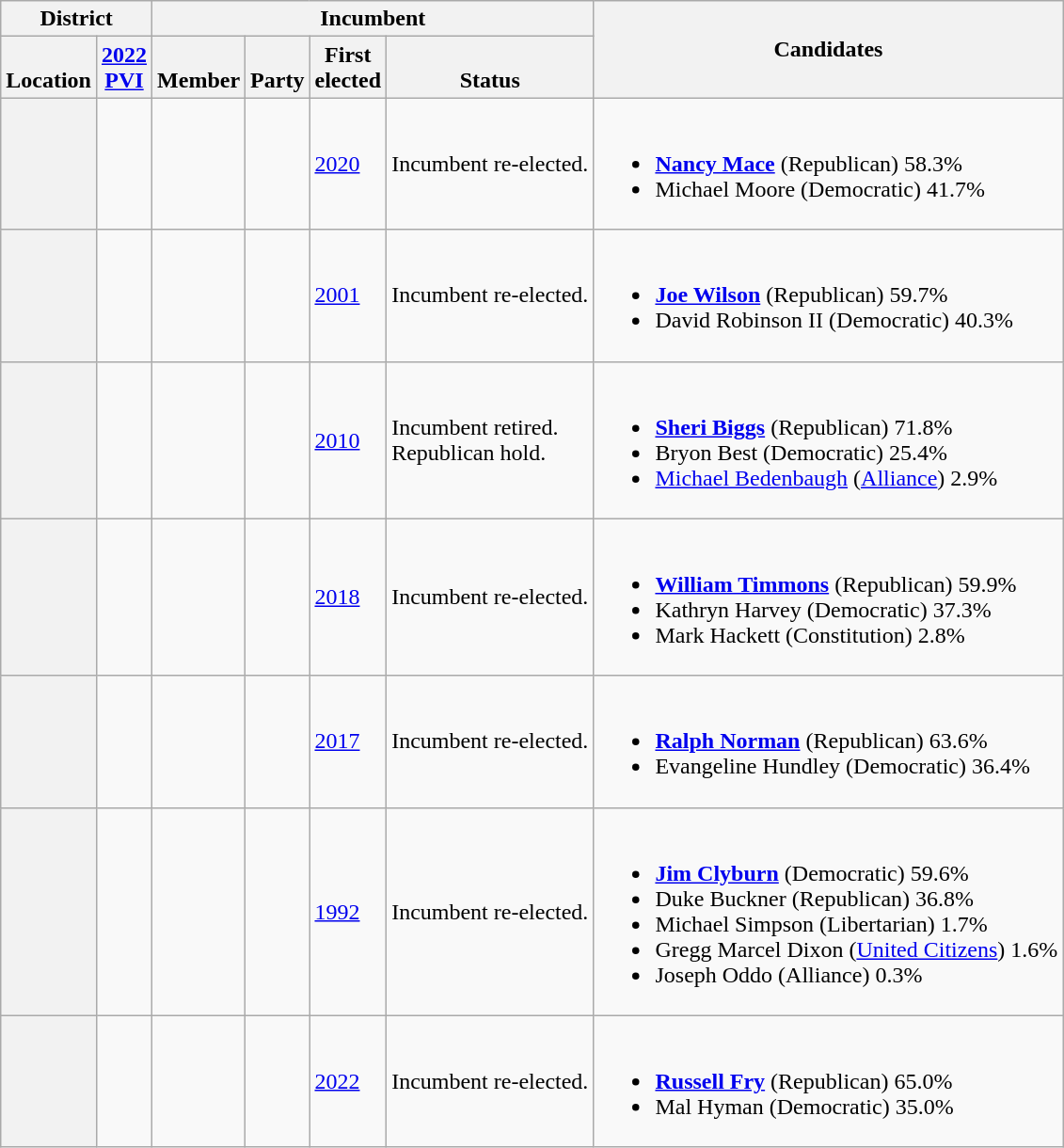<table class="wikitable sortable">
<tr>
<th colspan=2>District</th>
<th colspan=4>Incumbent</th>
<th rowspan=2 class="unsortable">Candidates</th>
</tr>
<tr valign=bottom>
<th>Location</th>
<th><a href='#'>2022<br>PVI</a></th>
<th>Member</th>
<th>Party</th>
<th>First<br>elected</th>
<th>Status</th>
</tr>
<tr>
<th></th>
<td></td>
<td></td>
<td></td>
<td><a href='#'>2020</a></td>
<td>Incumbent re-elected.</td>
<td nowrap><br><ul><li> <strong><a href='#'>Nancy Mace</a></strong> (Republican) 58.3%</li><li>Michael Moore (Democratic) 41.7%</li></ul></td>
</tr>
<tr>
<th></th>
<td></td>
<td></td>
<td></td>
<td><a href='#'>2001 </a></td>
<td>Incumbent re-elected.</td>
<td nowrap><br><ul><li> <strong><a href='#'>Joe Wilson</a></strong> (Republican) 59.7%</li><li>David Robinson II (Democratic) 40.3%</li></ul></td>
</tr>
<tr>
<th></th>
<td></td>
<td></td>
<td></td>
<td><a href='#'>2010</a></td>
<td>Incumbent retired.<br>Republican hold.</td>
<td nowrap><br><ul><li> <strong><a href='#'>Sheri Biggs</a></strong> (Republican) 71.8%</li><li>Bryon Best (Democratic) 25.4%</li><li><a href='#'>Michael Bedenbaugh</a> (<a href='#'>Alliance</a>) 2.9%</li></ul></td>
</tr>
<tr>
<th></th>
<td></td>
<td></td>
<td></td>
<td><a href='#'>2018</a></td>
<td>Incumbent re-elected.</td>
<td nowrap><br><ul><li> <strong><a href='#'>William Timmons</a></strong> (Republican) 59.9%</li><li>Kathryn Harvey (Democratic) 37.3%</li><li>Mark Hackett (Constitution) 2.8%</li></ul></td>
</tr>
<tr>
<th></th>
<td></td>
<td></td>
<td></td>
<td><a href='#'>2017 </a></td>
<td>Incumbent re-elected.</td>
<td nowrap><br><ul><li> <strong><a href='#'>Ralph Norman</a></strong> (Republican) 63.6%</li><li>Evangeline Hundley (Democratic) 36.4%</li></ul></td>
</tr>
<tr>
<th></th>
<td></td>
<td></td>
<td></td>
<td><a href='#'>1992</a></td>
<td>Incumbent re-elected.</td>
<td nowrap><br><ul><li> <strong><a href='#'>Jim Clyburn</a></strong> (Democratic) 59.6%</li><li>Duke Buckner (Republican) 36.8%</li><li>Michael Simpson (Libertarian) 1.7%</li><li>Gregg Marcel Dixon (<a href='#'>United Citizens</a>) 1.6%</li><li>Joseph Oddo (Alliance) 0.3%</li></ul></td>
</tr>
<tr>
<th></th>
<td></td>
<td></td>
<td></td>
<td><a href='#'>2022</a></td>
<td>Incumbent re-elected.</td>
<td nowrap><br><ul><li> <strong><a href='#'>Russell Fry</a></strong> (Republican) 65.0%</li><li>Mal Hyman (Democratic) 35.0%</li></ul></td>
</tr>
</table>
